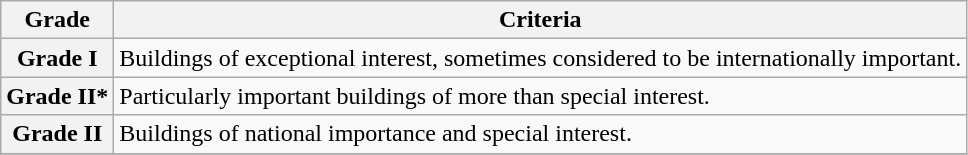<table class="wikitable" border="1">
<tr>
<th>Grade</th>
<th>Criteria</th>
</tr>
<tr>
<th>Grade I</th>
<td>Buildings of exceptional interest, sometimes considered to be internationally important.</td>
</tr>
<tr>
<th>Grade II*</th>
<td>Particularly important buildings of more than special interest.</td>
</tr>
<tr>
<th>Grade II</th>
<td>Buildings of national importance and special interest.</td>
</tr>
<tr>
</tr>
</table>
